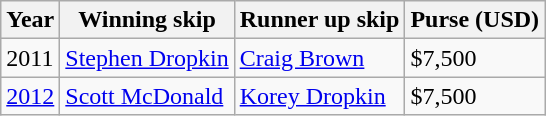<table class="wikitable">
<tr>
<th>Year</th>
<th>Winning skip</th>
<th>Runner up skip</th>
<th>Purse (USD)</th>
</tr>
<tr>
<td>2011</td>
<td> <a href='#'>Stephen Dropkin</a></td>
<td> <a href='#'>Craig Brown</a></td>
<td>$7,500</td>
</tr>
<tr>
<td><a href='#'>2012</a></td>
<td> <a href='#'>Scott McDonald</a></td>
<td> <a href='#'>Korey Dropkin</a></td>
<td>$7,500</td>
</tr>
</table>
